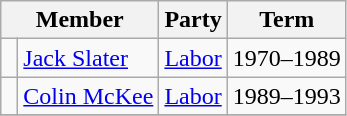<table class="wikitable">
<tr>
<th colspan="2">Member</th>
<th>Party</th>
<th>Term</th>
</tr>
<tr>
<td> </td>
<td><a href='#'>Jack Slater</a></td>
<td><a href='#'>Labor</a></td>
<td>1970–1989</td>
</tr>
<tr>
<td> </td>
<td><a href='#'>Colin McKee</a></td>
<td><a href='#'>Labor</a></td>
<td>1989–1993</td>
</tr>
<tr>
</tr>
</table>
